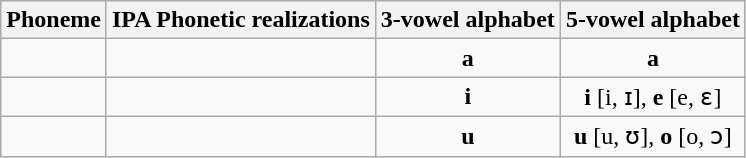<table class="wikitable" style=text-align:center>
<tr>
<th>Phoneme</th>
<th>IPA Phonetic realizations</th>
<th>3-vowel alphabet</th>
<th>5-vowel alphabet</th>
</tr>
<tr>
<td></td>
<td></td>
<td><strong>a</strong></td>
<td><strong>a</strong></td>
</tr>
<tr>
<td></td>
<td></td>
<td><strong>i</strong></td>
<td><strong>i</strong> [i, ɪ], <strong>e</strong> [e, ɛ]</td>
</tr>
<tr>
<td></td>
<td></td>
<td><strong>u</strong></td>
<td><strong>u</strong> [u, ʊ], <strong>o</strong> [o, ɔ]</td>
</tr>
</table>
